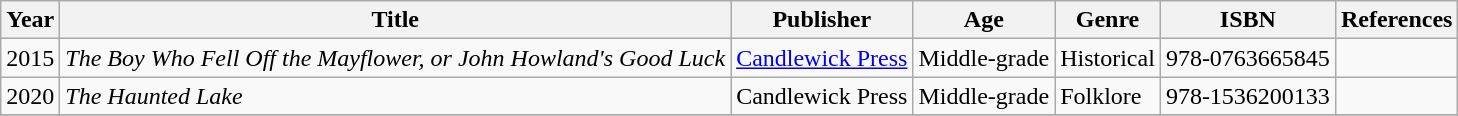<table class="wikitable unsortable">
<tr>
<th>Year</th>
<th>Title</th>
<th>Publisher</th>
<th>Age</th>
<th>Genre</th>
<th>ISBN</th>
<th>References</th>
</tr>
<tr>
<td>2015</td>
<td><em>The Boy Who Fell Off the Mayflower, or John Howland's Good Luck</em></td>
<td><a href='#'>Candlewick Press</a></td>
<td>Middle-grade</td>
<td>Historical</td>
<td>978-0763665845</td>
<td></td>
</tr>
<tr>
<td>2020</td>
<td><em>The Haunted Lake</em></td>
<td>Candlewick Press</td>
<td>Middle-grade</td>
<td>Folklore</td>
<td>978-1536200133</td>
<td></td>
</tr>
<tr>
</tr>
</table>
